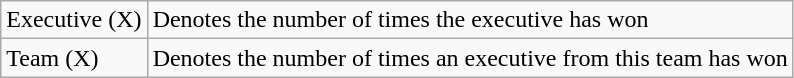<table class="wikitable">
<tr>
<td>Executive (X)</td>
<td>Denotes the number of times the executive has won</td>
</tr>
<tr>
<td>Team (X)</td>
<td>Denotes the number of times an executive from this team has won</td>
</tr>
</table>
